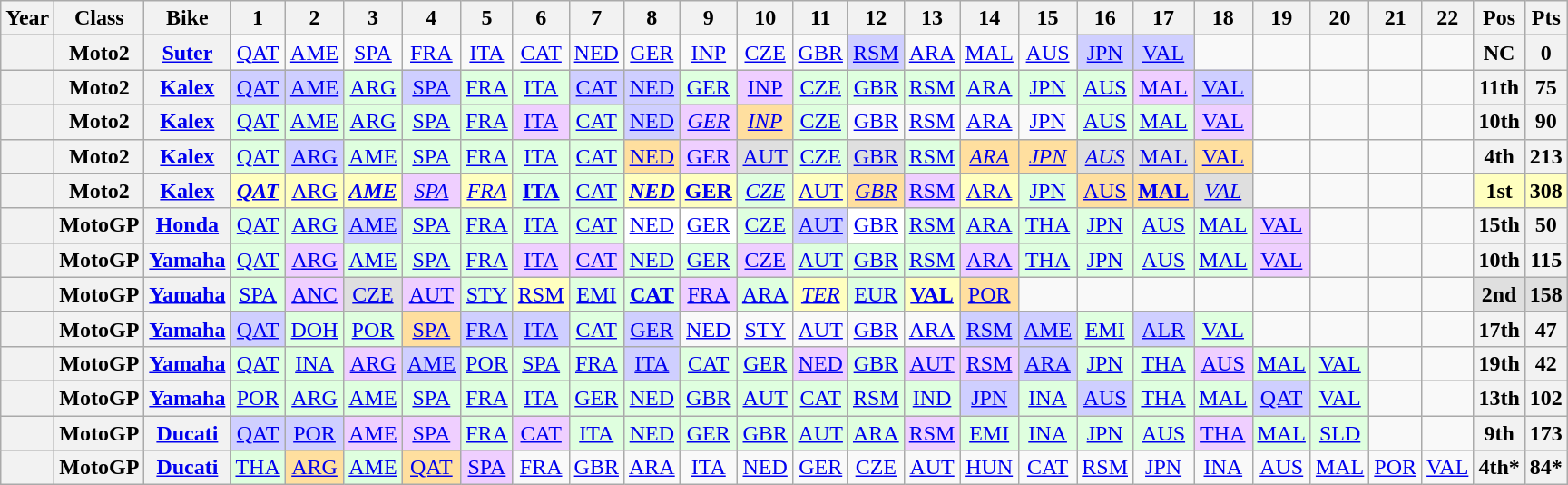<table class="wikitable" style="text-align:center;">
<tr>
<th>Year</th>
<th>Class</th>
<th>Bike</th>
<th>1</th>
<th>2</th>
<th>3</th>
<th>4</th>
<th>5</th>
<th>6</th>
<th>7</th>
<th>8</th>
<th>9</th>
<th>10</th>
<th>11</th>
<th>12</th>
<th>13</th>
<th>14</th>
<th>15</th>
<th>16</th>
<th>17</th>
<th>18</th>
<th>19</th>
<th>20</th>
<th>21</th>
<th>22</th>
<th>Pos</th>
<th>Pts</th>
</tr>
<tr>
<th></th>
<th>Moto2</th>
<th><a href='#'>Suter</a></th>
<td><a href='#'>QAT</a></td>
<td><a href='#'>AME</a></td>
<td><a href='#'>SPA</a></td>
<td><a href='#'>FRA</a></td>
<td><a href='#'>ITA</a></td>
<td><a href='#'>CAT</a></td>
<td><a href='#'>NED</a></td>
<td><a href='#'>GER</a></td>
<td><a href='#'>INP</a></td>
<td><a href='#'>CZE</a></td>
<td><a href='#'>GBR</a></td>
<td style="background:#CFCFFF;"><a href='#'>RSM</a><br></td>
<td><a href='#'>ARA</a></td>
<td><a href='#'>MAL</a></td>
<td><a href='#'>AUS</a></td>
<td style="background:#CFCFFF;"><a href='#'>JPN</a><br></td>
<td style="background:#CFCFFF;"><a href='#'>VAL</a><br></td>
<td></td>
<td></td>
<td></td>
<td></td>
<td></td>
<th>NC</th>
<th>0</th>
</tr>
<tr>
<th></th>
<th>Moto2</th>
<th><a href='#'>Kalex</a></th>
<td style="background:#CFCFFF;"><a href='#'>QAT</a><br></td>
<td style="background:#CFCFFF;"><a href='#'>AME</a><br></td>
<td style="background:#DFFFDF;"><a href='#'>ARG</a><br></td>
<td style="background:#CFCFFF;"><a href='#'>SPA</a><br></td>
<td style="background:#DFFFDF;"><a href='#'>FRA</a><br></td>
<td style="background:#DFFFDF;"><a href='#'>ITA</a><br></td>
<td style="background:#CFCFFF;"><a href='#'>CAT</a><br></td>
<td style="background:#CFCFFF;"><a href='#'>NED</a><br></td>
<td style="background:#DFFFDF;"><a href='#'>GER</a><br></td>
<td style="background:#EFCFFF;"><a href='#'>INP</a><br></td>
<td style="background:#DFFFDF;"><a href='#'>CZE</a><br></td>
<td style="background:#DFFFDF;"><a href='#'>GBR</a><br></td>
<td style="background:#DFFFDF;"><a href='#'>RSM</a><br></td>
<td style="background:#DFFFDF;"><a href='#'>ARA</a><br></td>
<td style="background:#DFFFDF;"><a href='#'>JPN</a><br></td>
<td style="background:#DFFFDF;"><a href='#'>AUS</a><br></td>
<td style="background:#EFCFFF;"><a href='#'>MAL</a><br></td>
<td style="background:#CFCFFF;"><a href='#'>VAL</a><br></td>
<td></td>
<td></td>
<td></td>
<td></td>
<th>11th</th>
<th>75</th>
</tr>
<tr>
<th></th>
<th>Moto2</th>
<th><a href='#'>Kalex</a></th>
<td style="background:#dfffdf;"><a href='#'>QAT</a><br></td>
<td style="background:#dfffdf;"><a href='#'>AME</a><br></td>
<td style="background:#dfffdf;"><a href='#'>ARG</a><br></td>
<td style="background:#dfffdf;"><a href='#'>SPA</a><br></td>
<td style="background:#dfffdf;"><a href='#'>FRA</a><br></td>
<td style="background:#efcfff;"><a href='#'>ITA</a><br></td>
<td style="background:#dfffdf;"><a href='#'>CAT</a><br></td>
<td style="background:#cfcfff;"><a href='#'>NED</a><br></td>
<td style="background:#efcfff;"><em><a href='#'>GER</a></em><br></td>
<td style="background:#ffdf9f;"><em><a href='#'>INP</a></em><br></td>
<td style="background:#dfffdf;"><a href='#'>CZE</a><br></td>
<td><a href='#'>GBR</a></td>
<td><a href='#'>RSM</a></td>
<td><a href='#'>ARA</a></td>
<td><a href='#'>JPN</a></td>
<td style="background:#dfffdf;"><a href='#'>AUS</a><br></td>
<td style="background:#dfffdf;"><a href='#'>MAL</a><br></td>
<td style="background:#efcfff;"><a href='#'>VAL</a><br></td>
<td></td>
<td></td>
<td></td>
<td></td>
<th>10th</th>
<th>90</th>
</tr>
<tr>
<th></th>
<th>Moto2</th>
<th><a href='#'>Kalex</a></th>
<td style="background:#dfffdf;"><a href='#'>QAT</a><br></td>
<td style="background:#cfcfff;"><a href='#'>ARG</a><br></td>
<td style="background:#dfffdf;"><a href='#'>AME</a><br></td>
<td style="background:#dfffdf;"><a href='#'>SPA</a><br></td>
<td style="background:#dfffdf;"><a href='#'>FRA</a><br></td>
<td style="background:#dfffdf;"><a href='#'>ITA</a><br></td>
<td style="background:#dfffdf;"><a href='#'>CAT</a><br></td>
<td style="background:#ffdf9f;"><a href='#'>NED</a><br></td>
<td style="background:#efcfff;"><a href='#'>GER</a><br></td>
<td style="background:#dfdfdf;"><a href='#'>AUT</a><br></td>
<td style="background:#dfffdf;"><a href='#'>CZE</a><br></td>
<td style="background:#dfdfdf;"><a href='#'>GBR</a><br></td>
<td style="background:#dfffdf;"><a href='#'>RSM</a><br></td>
<td style="background:#ffdf9f;"><em><a href='#'>ARA</a></em><br></td>
<td style="background:#ffdf9f;"><em><a href='#'>JPN</a></em><br></td>
<td style="background:#dfdfdf;"><em><a href='#'>AUS</a></em><br></td>
<td style="background:#dfdfdf;"><a href='#'>MAL</a><br></td>
<td style="background:#ffdf9f;"><a href='#'>VAL</a><br></td>
<td></td>
<td></td>
<td></td>
<td></td>
<th>4th</th>
<th>213</th>
</tr>
<tr>
<th></th>
<th>Moto2</th>
<th><a href='#'>Kalex</a></th>
<td style="background:#ffffbf;"><strong><em><a href='#'>QAT</a></em></strong><br></td>
<td style="background:#ffffbf;"><a href='#'>ARG</a><br></td>
<td style="background:#ffffbf;"><strong><em><a href='#'>AME</a></em></strong><br></td>
<td style="background:#efcfff;"><em><a href='#'>SPA</a></em><br></td>
<td style="background:#ffffbf;"><em><a href='#'>FRA</a></em><br></td>
<td style="background:#dfffdf;"><strong><a href='#'>ITA</a></strong><br></td>
<td style="background:#dfffdf;"><a href='#'>CAT</a><br></td>
<td style="background:#ffffbf;"><strong><em><a href='#'>NED</a></em></strong><br></td>
<td style="background:#ffffbf;"><strong><a href='#'>GER</a></strong><br></td>
<td style="background:#dfffdf;"><em><a href='#'>CZE</a></em><br></td>
<td style="background:#ffffbf;"><a href='#'>AUT</a><br></td>
<td style="background:#ffdf9f;"><em><a href='#'>GBR</a></em><br></td>
<td style="background:#efcfff;"><a href='#'>RSM</a><br></td>
<td style="background:#ffffbf;"><a href='#'>ARA</a><br></td>
<td style="background:#dfffdf;"><a href='#'>JPN</a><br></td>
<td style="background:#ffdf9f;"><a href='#'>AUS</a><br></td>
<td style="background:#ffdf9f;"><strong><a href='#'>MAL</a></strong><br></td>
<td style="background:#dfdfdf;"><em><a href='#'>VAL</a></em><br></td>
<td></td>
<td></td>
<td></td>
<td></td>
<th style="background:#ffffbf;">1st</th>
<th style="background:#ffffbf;">308</th>
</tr>
<tr>
<th></th>
<th>MotoGP</th>
<th><a href='#'>Honda</a></th>
<td style="background:#dfffdf;"><a href='#'>QAT</a><br></td>
<td style="background:#dfffdf;"><a href='#'>ARG</a><br></td>
<td style="background:#cfcfff;"><a href='#'>AME</a><br></td>
<td style="background:#dfffdf;"><a href='#'>SPA</a><br></td>
<td style="background:#dfffdf;"><a href='#'>FRA</a><br></td>
<td style="background:#dfffdf;"><a href='#'>ITA</a><br></td>
<td style="background:#dfffdf;"><a href='#'>CAT</a><br></td>
<td style="background:#ffffff;"><a href='#'>NED</a><br></td>
<td style="background:#ffffff;"><a href='#'>GER</a><br></td>
<td style="background:#dfffdf;"><a href='#'>CZE</a><br></td>
<td style="background:#cfcfff;"><a href='#'>AUT</a><br></td>
<td style="background:#ffffff;"><a href='#'>GBR</a><br></td>
<td style="background:#dfffdf;"><a href='#'>RSM</a><br></td>
<td style="background:#dfffdf;"><a href='#'>ARA</a><br></td>
<td style="background:#dfffdf;"><a href='#'>THA</a><br></td>
<td style="background:#dfffdf;"><a href='#'>JPN</a><br></td>
<td style="background:#dfffdf;"><a href='#'>AUS</a><br></td>
<td style="background:#dfffdf;"><a href='#'>MAL</a><br></td>
<td style="background:#efcfff;"><a href='#'>VAL</a><br></td>
<td></td>
<td></td>
<td></td>
<th>15th</th>
<th>50</th>
</tr>
<tr>
<th></th>
<th>MotoGP</th>
<th><a href='#'>Yamaha</a></th>
<td style="background:#dfffdf;"><a href='#'>QAT</a><br></td>
<td style="background:#efcfff;"><a href='#'>ARG</a><br></td>
<td style="background:#dfffdf;"><a href='#'>AME</a><br></td>
<td style="background:#dfffdf;"><a href='#'>SPA</a><br></td>
<td style="background:#dfffdf;"><a href='#'>FRA</a><br></td>
<td style="background:#efcfff;"><a href='#'>ITA</a><br></td>
<td style="background:#efcfff;"><a href='#'>CAT</a><br></td>
<td style="background:#dfffdf;"><a href='#'>NED</a><br></td>
<td style="background:#dfffdf;"><a href='#'>GER</a><br></td>
<td style="background:#efcfff;"><a href='#'>CZE</a><br></td>
<td style="background:#dfffdf;"><a href='#'>AUT</a><br></td>
<td style="background:#dfffdf;"><a href='#'>GBR</a><br></td>
<td style="background:#dfffdf;"><a href='#'>RSM</a><br></td>
<td style="background:#efcfff;"><a href='#'>ARA</a><br></td>
<td style="background:#dfffdf;"><a href='#'>THA</a><br></td>
<td style="background:#dfffdf;"><a href='#'>JPN</a><br></td>
<td style="background:#dfffdf;"><a href='#'>AUS</a><br></td>
<td style="background:#dfffdf;"><a href='#'>MAL</a><br></td>
<td style="background:#efcfff;"><a href='#'>VAL</a><br></td>
<td></td>
<td></td>
<td></td>
<th>10th</th>
<th>115</th>
</tr>
<tr>
<th></th>
<th>MotoGP</th>
<th><a href='#'>Yamaha</a></th>
<td style="background:#dfffdf;"><a href='#'>SPA</a><br></td>
<td style="background:#efcfff;"><a href='#'>ANC</a><br></td>
<td style="background:#dfdfdf;"><a href='#'>CZE</a><br></td>
<td style="background:#efcfff;"><a href='#'>AUT</a><br></td>
<td style="background:#dfffdf;"><a href='#'>STY</a><br></td>
<td style="background:#ffffbf;"><a href='#'>RSM</a><br></td>
<td style="background:#dfffdf;"><a href='#'>EMI</a><br></td>
<td style="background:#dfffdf;"><strong><a href='#'>CAT</a></strong><br></td>
<td style="background:#efcfff;"><a href='#'>FRA</a><br></td>
<td style="background:#dfffdf;"><a href='#'>ARA</a><br></td>
<td style="background:#ffffbf;"><em><a href='#'>TER</a></em><br></td>
<td style="background:#dfffdf;"><a href='#'>EUR</a><br></td>
<td style="background:#ffffbf;"><strong><a href='#'>VAL</a></strong><br></td>
<td style="background:#ffdf9f;"><a href='#'>POR</a><br></td>
<td></td>
<td></td>
<td></td>
<td></td>
<td></td>
<td></td>
<td></td>
<td></td>
<th style="background:#dfdfdf;">2nd</th>
<th style="background:#dfdfdf;">158</th>
</tr>
<tr>
<th></th>
<th>MotoGP</th>
<th><a href='#'>Yamaha</a></th>
<td style="background:#cfcfff;"><a href='#'>QAT</a><br></td>
<td style="background:#dfffdf;"><a href='#'>DOH</a><br></td>
<td style="background:#dfffdf;"><a href='#'>POR</a><br></td>
<td style="background:#ffdf9f;"><a href='#'>SPA</a><br></td>
<td style="background:#cfcfff;"><a href='#'>FRA</a><br></td>
<td style="background:#cfcfff;"><a href='#'>ITA</a><br></td>
<td style="background:#dfffdf;"><a href='#'>CAT</a><br></td>
<td style="background:#cfcfff;"><a href='#'>GER</a><br></td>
<td><a href='#'>NED</a></td>
<td><a href='#'>STY</a></td>
<td><a href='#'>AUT</a></td>
<td><a href='#'>GBR</a></td>
<td><a href='#'>ARA</a></td>
<td style="background:#cfcfff;"><a href='#'>RSM</a><br></td>
<td style="background:#cfcfff;"><a href='#'>AME</a><br></td>
<td style="background:#dfffdf;"><a href='#'>EMI</a><br></td>
<td style="background:#cfcfff;"><a href='#'>ALR</a><br></td>
<td style="background:#dfffdf;"><a href='#'>VAL</a><br></td>
<td></td>
<td></td>
<td></td>
<td></td>
<th>17th</th>
<th>47</th>
</tr>
<tr>
<th></th>
<th>MotoGP</th>
<th><a href='#'>Yamaha</a></th>
<td style="background:#dfffdf;"><a href='#'>QAT</a><br></td>
<td style="background:#dfffdf;"><a href='#'>INA</a><br></td>
<td style="background:#efcfff;"><a href='#'>ARG</a><br></td>
<td style="background:#cfcfff;"><a href='#'>AME</a><br></td>
<td style="background:#dfffdf;"><a href='#'>POR</a><br></td>
<td style="background:#dfffdf;"><a href='#'>SPA</a><br></td>
<td style="background:#dfffdf;"><a href='#'>FRA</a><br></td>
<td style="background:#cfcfff;"><a href='#'>ITA</a><br></td>
<td style="background:#dfffdf;"><a href='#'>CAT</a><br></td>
<td style="background:#dfffdf;"><a href='#'>GER</a><br></td>
<td style="background:#efcfff;"><a href='#'>NED</a><br></td>
<td style="background:#dfffdf;"><a href='#'>GBR</a><br></td>
<td style="background:#efcfff;"><a href='#'>AUT</a><br></td>
<td style="background:#efcfff;"><a href='#'>RSM</a><br></td>
<td style="background:#cfcfff;"><a href='#'>ARA</a><br></td>
<td style="background:#dfffdf;"><a href='#'>JPN</a><br></td>
<td style="background:#dfffdf;"><a href='#'>THA</a><br></td>
<td style="background:#efcfff;"><a href='#'>AUS</a><br></td>
<td style="background:#dfffdf;"><a href='#'>MAL</a><br></td>
<td style="background:#dfffdf;"><a href='#'>VAL</a><br></td>
<td></td>
<td></td>
<th>19th</th>
<th>42</th>
</tr>
<tr>
<th></th>
<th>MotoGP</th>
<th><a href='#'>Yamaha</a></th>
<td style="background:#dfffdf;"><a href='#'>POR</a><br></td>
<td style="background:#dfffdf;"><a href='#'>ARG</a><br></td>
<td style="background:#dfffdf;"><a href='#'>AME</a><br></td>
<td style="background:#dfffdf;"><a href='#'>SPA</a><br></td>
<td style="background:#dfffdf;"><a href='#'>FRA</a><br></td>
<td style="background:#dfffdf;"><a href='#'>ITA</a><br></td>
<td style="background:#dfffdf;"><a href='#'>GER</a><br></td>
<td style="background:#dfffdf;"><a href='#'>NED</a><br></td>
<td style="background:#dfffdf;"><a href='#'>GBR</a><br></td>
<td style="background:#dfffdf;"><a href='#'>AUT</a><br></td>
<td style="background:#dfffdf;"><a href='#'>CAT</a><br></td>
<td style="background:#dfffdf;"><a href='#'>RSM</a><br></td>
<td style="background:#dfffdf;"><a href='#'>IND</a><br></td>
<td style="background:#cfcfff;"><a href='#'>JPN</a><br></td>
<td style="background:#dfffdf;"><a href='#'>INA</a><br></td>
<td style="background:#cfcfff;"><a href='#'>AUS</a><br></td>
<td style="background:#dfffdf;"><a href='#'>THA</a><br></td>
<td style="background:#dfffdf;"><a href='#'>MAL</a><br></td>
<td style="background:#cfcfff;"><a href='#'>QAT</a><br></td>
<td style="background:#dfffdf;"><a href='#'>VAL</a><br></td>
<td></td>
<td></td>
<th>13th</th>
<th>102</th>
</tr>
<tr>
<th></th>
<th>MotoGP</th>
<th><a href='#'>Ducati</a></th>
<td style="background:#cfcfff;"><a href='#'>QAT</a><br></td>
<td style="background:#cfcfff;"><a href='#'>POR</a><br></td>
<td style="background:#efcfff;"><a href='#'>AME</a><br></td>
<td style="background:#efcfff;"><a href='#'>SPA</a><br></td>
<td style="background:#dfffdf;"><a href='#'>FRA</a><br></td>
<td style="background:#efcfff;"><a href='#'>CAT</a><br></td>
<td style="background:#dfffdf;"><a href='#'>ITA</a><br></td>
<td style="background:#dfffdf;"><a href='#'>NED</a><br></td>
<td style="background:#dfffdf;"><a href='#'>GER</a><br></td>
<td style="background:#dfffdf;"><a href='#'>GBR</a><br></td>
<td style="background:#dfffdf;"><a href='#'>AUT</a><br></td>
<td style="background:#dfffdf;"><a href='#'>ARA</a><br></td>
<td style="background:#efcfff;"><a href='#'>RSM</a><br></td>
<td style="background:#DFFFDF;"><a href='#'>EMI</a><br></td>
<td style="background:#DFFFDF;"><a href='#'>INA</a><br></td>
<td style="background:#DFFFDF;"><a href='#'>JPN</a><br></td>
<td style="background:#DFFFDF;"><a href='#'>AUS</a><br></td>
<td style="background:#EFCFFF;"><a href='#'>THA</a><br></td>
<td style="background:#DFFFDF;"><a href='#'>MAL</a><br></td>
<td style="background:#DFFFDF;"><a href='#'>SLD</a><br></td>
<td></td>
<td></td>
<th>9th</th>
<th>173</th>
</tr>
<tr>
<th></th>
<th>MotoGP</th>
<th><a href='#'>Ducati</a></th>
<td style="background:#DFFFDF;"><a href='#'>THA</a><br></td>
<td style="background:#FFDF9F;"><a href='#'>ARG</a><br></td>
<td style="background:#DFFFDF;"><a href='#'>AME</a><br></td>
<td style="background:#FFDF9F;"><a href='#'>QAT</a><br></td>
<td style="background:#EFCFFF;"><a href='#'>SPA</a><br></td>
<td style="background:#;"><a href='#'>FRA</a><br></td>
<td style="background:#;"><a href='#'>GBR</a><br></td>
<td style="background:#;"><a href='#'>ARA</a><br></td>
<td style="background:#;"><a href='#'>ITA</a><br></td>
<td style="background:#;"><a href='#'>NED</a><br></td>
<td style="background:#;"><a href='#'>GER</a><br></td>
<td style="background:#;"><a href='#'>CZE</a><br></td>
<td style="background:#;"><a href='#'>AUT</a><br></td>
<td style="background:#;"><a href='#'>HUN</a><br></td>
<td style="background:#;"><a href='#'>CAT</a><br></td>
<td style="background:#;"><a href='#'>RSM</a><br></td>
<td style="background:#;"><a href='#'>JPN</a><br></td>
<td style="background:#;"><a href='#'>INA</a><br></td>
<td style="background:#;"><a href='#'>AUS</a><br></td>
<td style="background:#;"><a href='#'>MAL</a><br></td>
<td style="background:#;"><a href='#'>POR</a><br></td>
<td style="background:#;"><a href='#'>VAL</a><br></td>
<th>4th*</th>
<th>84*</th>
</tr>
</table>
